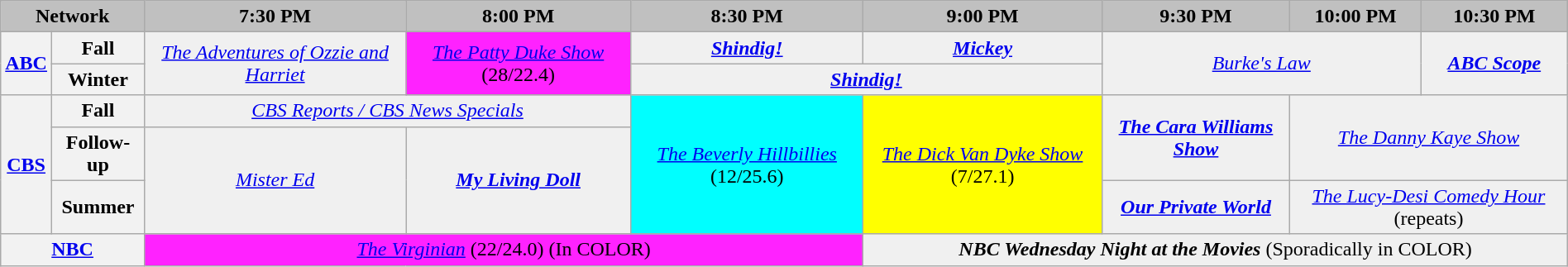<table class="wikitable" style="width:100%;margin-right:0;text-align:center">
<tr>
<th colspan="2" style="background-color:#C0C0C0;text-align:center">Network</th>
<th style="background-color:#C0C0C0;text-align:center">7:30 PM</th>
<th style="background-color:#C0C0C0;text-align:center">8:00 PM</th>
<th style="background-color:#C0C0C0;text-align:center">8:30 PM</th>
<th style="background-color:#C0C0C0;text-align:center">9:00 PM</th>
<th style="background-color:#C0C0C0;text-align:center">9:30 PM</th>
<th style="background-color:#C0C0C0;text-align:center">10:00 PM</th>
<th style="background-color:#C0C0C0;text-align:center">10:30 PM</th>
</tr>
<tr>
<th bgcolor="#C0C0C0" rowspan="2"><a href='#'>ABC</a></th>
<th>Fall</th>
<td bgcolor="#F0F0F0" rowspan="2"><em><a href='#'>The Adventures of Ozzie and Harriet</a></em></td>
<td bgcolor="#FF22FF" rowspan="2"><em><a href='#'>The Patty Duke Show</a></em> (28/22.4)</td>
<td bgcolor="#F0F0F0"><strong><em><a href='#'>Shindig!</a></em></strong></td>
<td bgcolor="#F0F0F0"><strong><em><a href='#'><em>Mickey</em></a></em></strong></td>
<td bgcolor="#F0F0F0" colspan="2" rowspan="2"><em><a href='#'>Burke's Law</a></em></td>
<td bgcolor="#F0F0F0" rowspan="2"><strong><em><a href='#'>ABC Scope</a></em></strong></td>
</tr>
<tr>
<th>Winter</th>
<td bgcolor="#F0F0F0"colspan="2"><strong><em><a href='#'>Shindig!</a></em></strong></td>
</tr>
<tr>
<th bgcolor="#C0C0C0" rowspan="3"><a href='#'>CBS</a></th>
<th>Fall</th>
<td bgcolor="#F0F0F0" colspan="2"><em><a href='#'>CBS Reports / CBS News Specials</a></em></td>
<td bgcolor="#00FFFF" rowspan="3"><em><a href='#'>The Beverly Hillbillies</a></em> (12/25.6)</td>
<td bgcolor="#FFFF00" rowspan="3"><em><a href='#'>The Dick Van Dyke Show</a></em> (7/27.1)</td>
<td bgcolor="#F0F0F0" rowspan="2"><strong><em><a href='#'>The Cara Williams Show</a></em></strong></td>
<td bgcolor="#F0F0F0" colspan="2" rowspan="2"><em><a href='#'>The Danny Kaye Show</a></em></td>
</tr>
<tr>
<th>Follow-up</th>
<td bgcolor="#F0F0F0" rowspan="2"><em><a href='#'>Mister Ed</a></em></td>
<td bgcolor="#F0F0F0" rowspan="2"><strong><em><a href='#'>My Living Doll</a></em></strong></td>
</tr>
<tr>
<th>Summer</th>
<td bgcolor="#F0F0F0"><strong><em><a href='#'>Our Private World</a></em></strong></td>
<td bgcolor="#F0F0F0" colspan="2"><em><a href='#'>The Lucy-Desi Comedy Hour</a></em> (repeats)</td>
</tr>
<tr>
<th bgcolor="#C0C0C0" colspan="2"><a href='#'>NBC</a></th>
<td bgcolor="#FF22FF" colspan="3"><em><a href='#'>The Virginian</a></em> (22/24.0) (In <span>C</span><span>O</span><span>L</span><span>O</span><span>R</span>)</td>
<td bgcolor="#F0F0F0" colspan="4"><strong><em>NBC Wednesday Night at the Movies</em></strong> (Sporadically in <span>C</span><span>O</span><span>L</span><span>O</span><span>R</span>)</td>
</tr>
</table>
